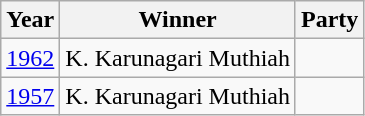<table class="wikitable sortable">
<tr>
<th>Year</th>
<th>Winner</th>
<th colspan="2">Party</th>
</tr>
<tr>
<td><a href='#'>1962</a></td>
<td>K. Karunagari Muthiah</td>
<td></td>
</tr>
<tr>
<td><a href='#'>1957</a></td>
<td>K. Karunagari Muthiah</td>
<td></td>
</tr>
</table>
